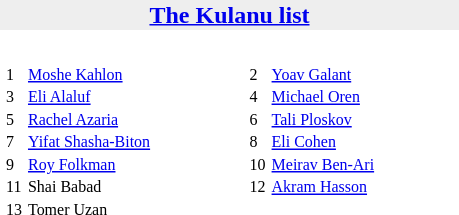<table style="float: right; margin: 0 0 0.5em 1em; clear:left; width:310px;" class="toccolours">
<tr>
<td colspan="2" style="background: #EEE; text-align: center;"><strong><a href='#'>The Kulanu list</a></strong></td>
</tr>
<tr>
<td colspan="2"><br><table style="width:100%; font-size: 8pt">
<tr>
<td style="width:8px">1</td>
<td style=><a href='#'>Moshe Kahlon</a></td>
<td style="width:8px">2</td>
<td style=><a href='#'>Yoav Galant</a></td>
</tr>
<tr>
<td>3</td>
<td><a href='#'>Eli Alaluf</a></td>
<td>4</td>
<td><a href='#'>Michael Oren</a></td>
</tr>
<tr>
<td>5</td>
<td><a href='#'>Rachel Azaria</a></td>
<td>6</td>
<td><a href='#'>Tali Ploskov</a></td>
</tr>
<tr>
<td>7</td>
<td><a href='#'>Yifat Shasha-Biton</a></td>
<td>8</td>
<td><a href='#'>Eli Cohen</a></td>
</tr>
<tr>
<td>9</td>
<td><a href='#'>Roy Folkman</a></td>
<td>10</td>
<td><a href='#'>Meirav Ben-Ari</a></td>
</tr>
<tr>
<td>11</td>
<td>Shai Babad</td>
<td>12</td>
<td><a href='#'>Akram Hasson</a></td>
</tr>
<tr>
<td>13</td>
<td>Tomer Uzan</td>
<td></td>
<td></td>
</tr>
</table>
</td>
</tr>
</table>
